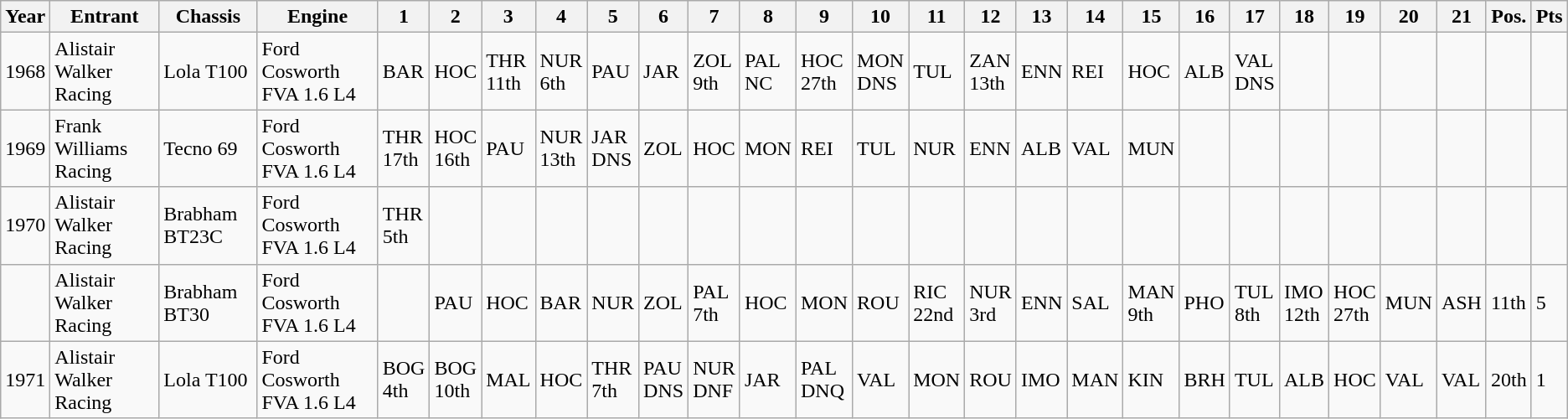<table class="wikitable">
<tr>
<th>Year</th>
<th>Entrant</th>
<th>Chassis</th>
<th>Engine</th>
<th>1</th>
<th>2</th>
<th>3</th>
<th>4</th>
<th>5</th>
<th>6</th>
<th>7</th>
<th>8</th>
<th>9</th>
<th>10</th>
<th>11</th>
<th>12</th>
<th>13</th>
<th>14</th>
<th>15</th>
<th>16</th>
<th>17</th>
<th>18</th>
<th>19</th>
<th>20</th>
<th>21</th>
<th>Pos.</th>
<th>Pts</th>
</tr>
<tr>
<td>1968</td>
<td>Alistair Walker Racing</td>
<td>Lola T100</td>
<td>Ford Cosworth FVA 1.6 L4</td>
<td>BAR</td>
<td>HOC</td>
<td>THR<br>11th</td>
<td>NUR<br>6th</td>
<td>PAU</td>
<td>JAR</td>
<td>ZOL<br>9th</td>
<td>PAL<br>NC</td>
<td>HOC<br>27th</td>
<td>MON<br>DNS</td>
<td>TUL</td>
<td>ZAN<br>13th</td>
<td>ENN</td>
<td>REI</td>
<td>HOC</td>
<td>ALB</td>
<td>VAL<br>DNS</td>
<td></td>
<td></td>
<td></td>
<td></td>
<td></td>
<td></td>
</tr>
<tr>
<td>1969</td>
<td>Frank Williams Racing</td>
<td>Tecno 69</td>
<td>Ford Cosworth FVA 1.6 L4</td>
<td>THR<br>17th</td>
<td>HOC<br>16th</td>
<td>PAU</td>
<td>NUR<br>13th</td>
<td>JAR<br>DNS</td>
<td>ZOL</td>
<td>HOC</td>
<td>MON</td>
<td>REI</td>
<td>TUL</td>
<td>NUR</td>
<td>ENN</td>
<td>ALB</td>
<td>VAL</td>
<td>MUN</td>
<td></td>
<td></td>
<td></td>
<td></td>
<td></td>
<td></td>
<td></td>
<td></td>
</tr>
<tr>
<td>1970</td>
<td>Alistair Walker Racing</td>
<td>Brabham BT23C</td>
<td>Ford Cosworth FVA 1.6 L4</td>
<td>THR<br>5th</td>
<td></td>
<td></td>
<td></td>
<td></td>
<td></td>
<td></td>
<td></td>
<td></td>
<td></td>
<td></td>
<td></td>
<td></td>
<td></td>
<td></td>
<td></td>
<td></td>
<td></td>
<td></td>
<td></td>
<td></td>
<td></td>
<td></td>
</tr>
<tr>
<td></td>
<td>Alistair Walker Racing</td>
<td>Brabham BT30</td>
<td>Ford Cosworth FVA 1.6 L4</td>
<td></td>
<td>PAU</td>
<td>HOC</td>
<td>BAR</td>
<td>NUR</td>
<td>ZOL</td>
<td>PAL<br>7th</td>
<td>HOC</td>
<td>MON</td>
<td>ROU</td>
<td>RIC<br>22nd</td>
<td>NUR<br>3rd</td>
<td>ENN</td>
<td>SAL</td>
<td>MAN<br>9th</td>
<td>PHO</td>
<td>TUL<br>8th</td>
<td>IMO<br>12th</td>
<td>HOC<br>27th</td>
<td>MUN</td>
<td>ASH</td>
<td>11th</td>
<td>5</td>
</tr>
<tr>
<td>1971</td>
<td>Alistair Walker Racing</td>
<td>Lola T100</td>
<td>Ford Cosworth FVA 1.6 L4</td>
<td>BOG<br>4th</td>
<td>BOG<br>10th</td>
<td>MAL</td>
<td>HOC</td>
<td>THR<br>7th</td>
<td>PAU<br>DNS</td>
<td>NUR<br>DNF</td>
<td>JAR</td>
<td>PAL<br>DNQ</td>
<td>VAL</td>
<td>MON</td>
<td>ROU</td>
<td>IMO</td>
<td>MAN</td>
<td>KIN</td>
<td>BRH</td>
<td>TUL</td>
<td>ALB</td>
<td>HOC</td>
<td>VAL</td>
<td>VAL</td>
<td>20th</td>
<td>1</td>
</tr>
</table>
